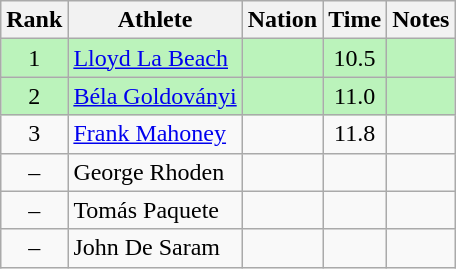<table class="wikitable sortable" style="text-align:center">
<tr>
<th>Rank</th>
<th>Athlete</th>
<th>Nation</th>
<th>Time</th>
<th>Notes</th>
</tr>
<tr bgcolor=#bbf3bb>
<td>1</td>
<td align=left><a href='#'>Lloyd La Beach</a></td>
<td align=left></td>
<td>10.5</td>
<td></td>
</tr>
<tr bgcolor=#bbf3bb>
<td>2</td>
<td align=left><a href='#'>Béla Goldoványi</a></td>
<td align=left></td>
<td>11.0</td>
<td></td>
</tr>
<tr>
<td>3</td>
<td align=left><a href='#'>Frank Mahoney</a></td>
<td align=left></td>
<td>11.8</td>
<td></td>
</tr>
<tr>
<td data-sort-value=4>–</td>
<td align=left data-sort-value="Rhoden, George">George Rhoden</td>
<td align=left></td>
<td></td>
<td></td>
</tr>
<tr>
<td data-sort-value=4>–</td>
<td align=left data-sort-value="Paquete, Tomás">Tomás Paquete</td>
<td align=left></td>
<td></td>
<td></td>
</tr>
<tr>
<td data-sort-value=4>–</td>
<td align=left data-sort-value="Saram, John De">John De Saram</td>
<td align=left></td>
<td></td>
<td></td>
</tr>
</table>
